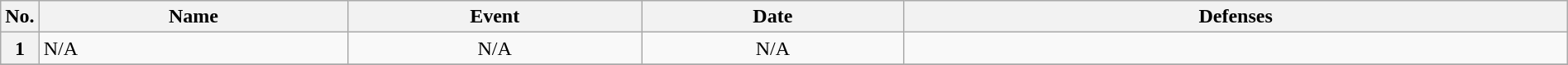<table class="wikitable" width=100%>
<tr>
<th width=1%>No.</th>
<th width=20%>Name</th>
<th width=19%>Event</th>
<th width=17%>Date</th>
<th width=44%>Defenses</th>
</tr>
<tr>
<th>1</th>
<td align=left>N/A</td>
<td align=center>N/A</td>
<td align=center>N/A</td>
<td></td>
</tr>
<tr>
</tr>
</table>
